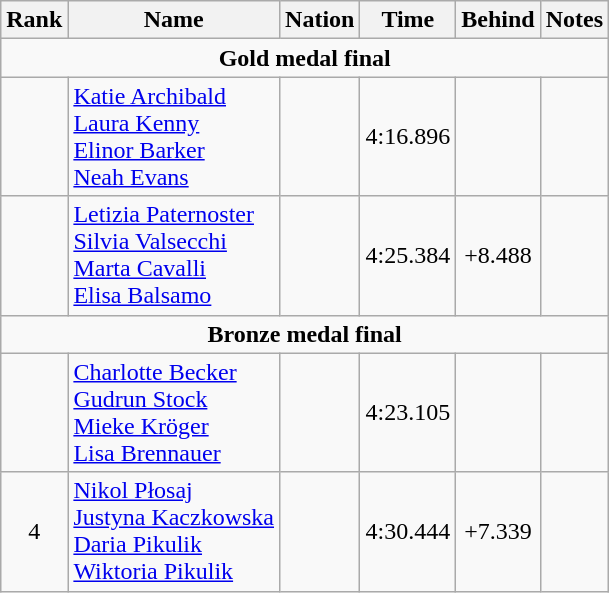<table class="wikitable" style="text-align:center">
<tr>
<th>Rank</th>
<th>Name</th>
<th>Nation</th>
<th>Time</th>
<th>Behind</th>
<th>Notes</th>
</tr>
<tr>
<td colspan="6"><strong>Gold medal final</strong></td>
</tr>
<tr>
<td></td>
<td align=left><a href='#'>Katie Archibald</a><br><a href='#'>Laura Kenny</a><br><a href='#'>Elinor Barker</a><br><a href='#'>Neah Evans</a></td>
<td align=left></td>
<td>4:16.896</td>
<td></td>
<td></td>
</tr>
<tr>
<td></td>
<td align=left><a href='#'>Letizia Paternoster</a><br><a href='#'>Silvia Valsecchi</a><br><a href='#'>Marta Cavalli</a><br><a href='#'>Elisa Balsamo</a></td>
<td align=left></td>
<td>4:25.384</td>
<td>+8.488</td>
<td></td>
</tr>
<tr>
<td colspan="6"><strong>Bronze medal final</strong></td>
</tr>
<tr>
<td></td>
<td align=left><a href='#'>Charlotte Becker</a><br><a href='#'>Gudrun Stock</a><br><a href='#'>Mieke Kröger</a><br><a href='#'>Lisa Brennauer</a></td>
<td align=left></td>
<td>4:23.105</td>
<td></td>
<td></td>
</tr>
<tr>
<td>4</td>
<td align=left><a href='#'>Nikol Płosaj</a><br><a href='#'>Justyna Kaczkowska</a><br><a href='#'>Daria Pikulik</a><br><a href='#'>Wiktoria Pikulik</a></td>
<td align=left></td>
<td>4:30.444</td>
<td>+7.339</td>
<td></td>
</tr>
</table>
